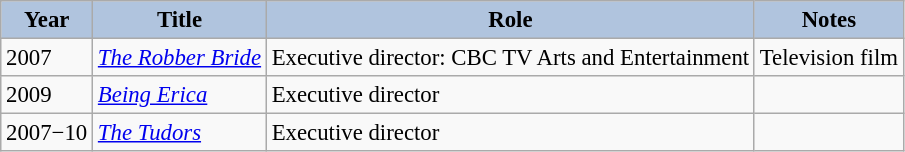<table class="wikitable" style="font-size:95%;">
<tr>
<th style="background:#B0C4DE;">Year</th>
<th style="background:#B0C4DE;">Title</th>
<th style="background:#B0C4DE;">Role</th>
<th style="background:#B0C4DE;">Notes</th>
</tr>
<tr>
<td>2007</td>
<td><em><a href='#'>The Robber Bride</a></em></td>
<td>Executive director: CBC TV Arts and Entertainment</td>
<td>Television film</td>
</tr>
<tr>
<td>2009</td>
<td><em><a href='#'>Being Erica</a></em></td>
<td>Executive director</td>
<td></td>
</tr>
<tr>
<td>2007−10</td>
<td><em><a href='#'>The Tudors</a></em></td>
<td>Executive director</td>
<td></td>
</tr>
</table>
